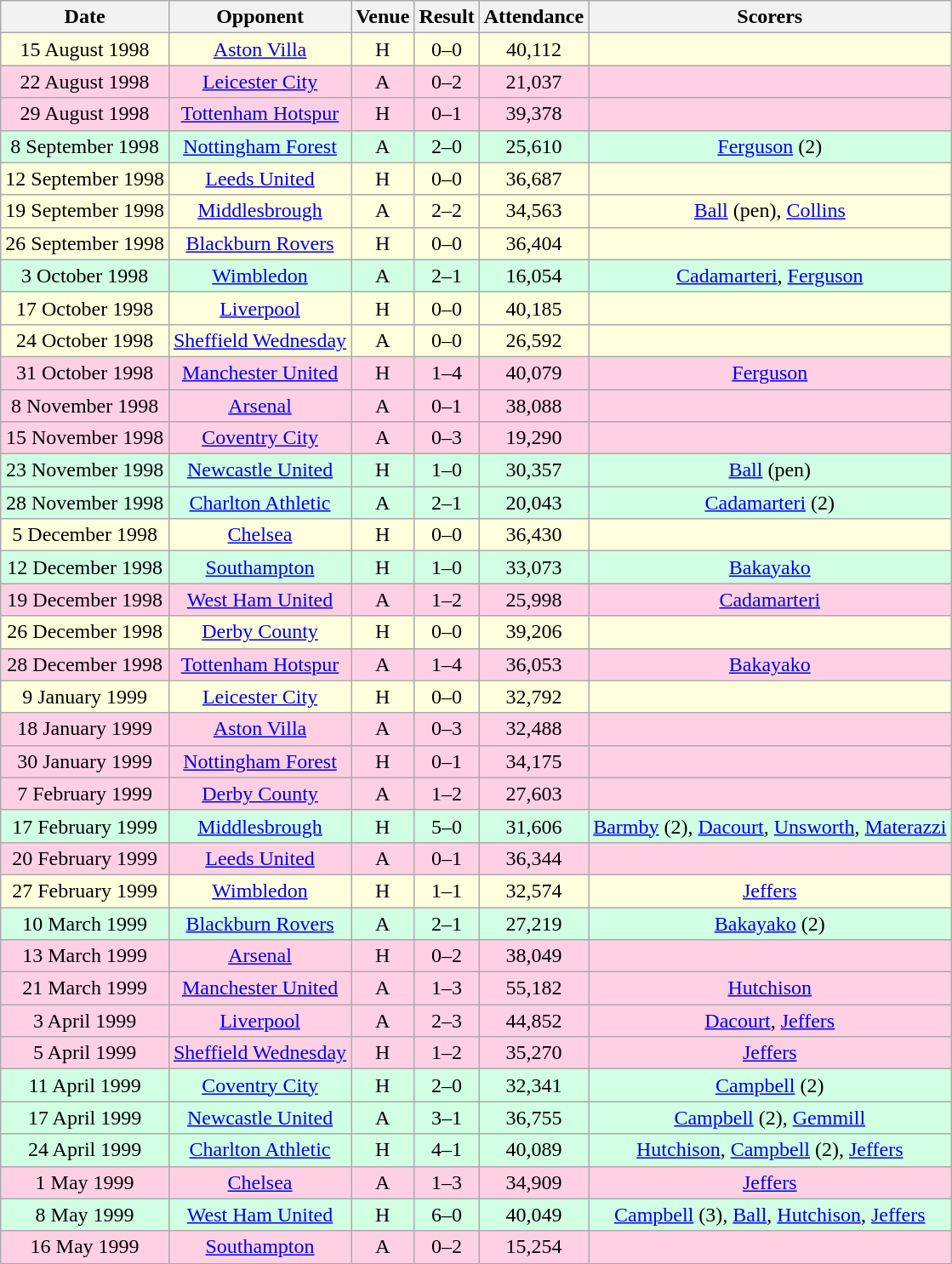<table class="wikitable sortable" style="text-align:center;">
<tr>
<th>Date</th>
<th>Opponent</th>
<th>Venue</th>
<th>Result</th>
<th>Attendance</th>
<th>Scorers</th>
</tr>
<tr style="background:#ffd;">
<td>15 August 1998</td>
<td><a href='#'>Aston Villa</a></td>
<td>H</td>
<td>0–0</td>
<td>40,112</td>
<td></td>
</tr>
<tr style="background:#ffd0e3;">
<td>22 August 1998</td>
<td><a href='#'>Leicester City</a></td>
<td>A</td>
<td>0–2</td>
<td>21,037</td>
<td></td>
</tr>
<tr style="background:#ffd0e3;">
<td>29 August 1998</td>
<td><a href='#'>Tottenham Hotspur</a></td>
<td>H</td>
<td>0–1</td>
<td>39,378</td>
<td></td>
</tr>
<tr style="background:#d0ffe3;">
<td>8 September 1998</td>
<td><a href='#'>Nottingham Forest</a></td>
<td>A</td>
<td>2–0</td>
<td>25,610</td>
<td><a href='#'>Ferguson</a> (2)</td>
</tr>
<tr style="background:#ffd;">
<td>12 September 1998</td>
<td><a href='#'>Leeds United</a></td>
<td>H</td>
<td>0–0</td>
<td>36,687</td>
<td></td>
</tr>
<tr style="background:#ffd;">
<td>19 September 1998</td>
<td><a href='#'>Middlesbrough</a></td>
<td>A</td>
<td>2–2</td>
<td>34,563</td>
<td><a href='#'>Ball</a> (pen), <a href='#'>Collins</a></td>
</tr>
<tr style="background:#ffd;">
<td>26 September 1998</td>
<td><a href='#'>Blackburn Rovers</a></td>
<td>H</td>
<td>0–0</td>
<td>36,404</td>
<td></td>
</tr>
<tr style="background:#d0ffe3;">
<td>3 October 1998</td>
<td><a href='#'>Wimbledon</a></td>
<td>A</td>
<td>2–1</td>
<td>16,054</td>
<td><a href='#'>Cadamarteri</a>, <a href='#'>Ferguson</a></td>
</tr>
<tr style="background:#ffd;">
<td>17 October 1998</td>
<td><a href='#'>Liverpool</a></td>
<td>H</td>
<td>0–0</td>
<td>40,185</td>
<td></td>
</tr>
<tr style="background:#ffd;">
<td>24 October 1998</td>
<td><a href='#'>Sheffield Wednesday</a></td>
<td>A</td>
<td>0–0</td>
<td>26,592</td>
<td></td>
</tr>
<tr style="background:#ffd0e3;">
<td>31 October 1998</td>
<td><a href='#'>Manchester United</a></td>
<td>H</td>
<td>1–4</td>
<td>40,079</td>
<td><a href='#'>Ferguson</a></td>
</tr>
<tr style="background:#ffd0e3;">
<td>8 November 1998</td>
<td><a href='#'>Arsenal</a></td>
<td>A</td>
<td>0–1</td>
<td>38,088</td>
<td></td>
</tr>
<tr style="background:#ffd0e3;">
<td>15 November 1998</td>
<td><a href='#'>Coventry City</a></td>
<td>A</td>
<td>0–3</td>
<td>19,290</td>
<td></td>
</tr>
<tr style="background:#d0ffe3;">
<td>23 November 1998</td>
<td><a href='#'>Newcastle United</a></td>
<td>H</td>
<td>1–0</td>
<td>30,357</td>
<td><a href='#'>Ball</a> (pen)</td>
</tr>
<tr style="background:#d0ffe3;">
<td>28 November 1998</td>
<td><a href='#'>Charlton Athletic</a></td>
<td>A</td>
<td>2–1</td>
<td>20,043</td>
<td><a href='#'>Cadamarteri</a> (2)</td>
</tr>
<tr style="background:#ffd;">
<td>5 December 1998</td>
<td><a href='#'>Chelsea</a></td>
<td>H</td>
<td>0–0</td>
<td>36,430</td>
<td></td>
</tr>
<tr style="background:#d0ffe3;">
<td>12 December 1998</td>
<td><a href='#'>Southampton</a></td>
<td>H</td>
<td>1–0</td>
<td>33,073</td>
<td><a href='#'>Bakayako</a></td>
</tr>
<tr style="background:#ffd0e3;">
<td>19 December 1998</td>
<td><a href='#'>West Ham United</a></td>
<td>A</td>
<td>1–2</td>
<td>25,998</td>
<td><a href='#'>Cadamarteri</a></td>
</tr>
<tr style="background:#ffd;">
<td>26 December 1998</td>
<td><a href='#'>Derby County</a></td>
<td>H</td>
<td>0–0</td>
<td>39,206</td>
<td></td>
</tr>
<tr style="background:#ffd0e3;">
<td>28 December 1998</td>
<td><a href='#'>Tottenham Hotspur</a></td>
<td>A</td>
<td>1–4</td>
<td>36,053</td>
<td><a href='#'>Bakayako</a></td>
</tr>
<tr style="background:#ffd;">
<td>9 January 1999</td>
<td><a href='#'>Leicester City</a></td>
<td>H</td>
<td>0–0</td>
<td>32,792</td>
<td></td>
</tr>
<tr style="background:#ffd0e3;">
<td>18 January 1999</td>
<td><a href='#'>Aston Villa</a></td>
<td>A</td>
<td>0–3</td>
<td>32,488</td>
<td></td>
</tr>
<tr style="background:#ffd0e3;">
<td>30 January 1999</td>
<td><a href='#'>Nottingham Forest</a></td>
<td>H</td>
<td>0–1</td>
<td>34,175</td>
<td></td>
</tr>
<tr style="background:#ffd0e3;">
<td>7 February 1999</td>
<td><a href='#'>Derby County</a></td>
<td>A</td>
<td>1–2</td>
<td>27,603</td>
<td></td>
</tr>
<tr style="background:#d0ffe3;">
<td>17 February 1999</td>
<td><a href='#'>Middlesbrough</a></td>
<td>H</td>
<td>5–0</td>
<td>31,606</td>
<td><a href='#'>Barmby</a> (2), <a href='#'>Dacourt</a>, <a href='#'>Unsworth</a>, <a href='#'>Materazzi</a></td>
</tr>
<tr style="background:#ffd0e3;">
<td>20 February 1999</td>
<td><a href='#'>Leeds United</a></td>
<td>A</td>
<td>0–1</td>
<td>36,344</td>
<td></td>
</tr>
<tr style="background:#ffd;">
<td>27 February 1999</td>
<td><a href='#'>Wimbledon</a></td>
<td>H</td>
<td>1–1</td>
<td>32,574</td>
<td><a href='#'>Jeffers</a></td>
</tr>
<tr style="background:#d0ffe3;">
<td>10 March 1999</td>
<td><a href='#'>Blackburn Rovers</a></td>
<td>A</td>
<td>2–1</td>
<td>27,219</td>
<td><a href='#'>Bakayako</a> (2)</td>
</tr>
<tr style="background:#ffd0e3;">
<td>13 March 1999</td>
<td><a href='#'>Arsenal</a></td>
<td>H</td>
<td>0–2</td>
<td>38,049</td>
<td></td>
</tr>
<tr style="background:#ffd0e3;">
<td>21 March 1999</td>
<td><a href='#'>Manchester United</a></td>
<td>A</td>
<td>1–3</td>
<td>55,182</td>
<td><a href='#'>Hutchison</a></td>
</tr>
<tr style="background:#ffd0e3;">
<td>3 April 1999</td>
<td><a href='#'>Liverpool</a></td>
<td>A</td>
<td>2–3</td>
<td>44,852</td>
<td><a href='#'>Dacourt</a>, <a href='#'>Jeffers</a></td>
</tr>
<tr style="background:#ffd0e3;">
<td>5 April 1999</td>
<td><a href='#'>Sheffield Wednesday</a></td>
<td>H</td>
<td>1–2</td>
<td>35,270</td>
<td><a href='#'>Jeffers</a></td>
</tr>
<tr style="background:#d0ffe3;">
<td>11 April 1999</td>
<td><a href='#'>Coventry City</a></td>
<td>H</td>
<td>2–0</td>
<td>32,341</td>
<td><a href='#'>Campbell</a> (2)</td>
</tr>
<tr style="background:#d0ffe3;">
<td>17 April 1999</td>
<td><a href='#'>Newcastle United</a></td>
<td>A</td>
<td>3–1</td>
<td>36,755</td>
<td><a href='#'>Campbell</a> (2), <a href='#'>Gemmill</a></td>
</tr>
<tr style="background:#d0ffe3;">
<td>24 April 1999</td>
<td><a href='#'>Charlton Athletic</a></td>
<td>H</td>
<td>4–1</td>
<td>40,089</td>
<td><a href='#'>Hutchison</a>, <a href='#'>Campbell</a> (2), <a href='#'>Jeffers</a></td>
</tr>
<tr style="background:#ffd0e3;">
<td>1 May 1999</td>
<td><a href='#'>Chelsea</a></td>
<td>A</td>
<td>1–3</td>
<td>34,909</td>
<td><a href='#'>Jeffers</a></td>
</tr>
<tr style="background:#d0ffe3;">
<td>8 May 1999</td>
<td><a href='#'>West Ham United</a></td>
<td>H</td>
<td>6–0</td>
<td>40,049</td>
<td><a href='#'>Campbell</a> (3), <a href='#'>Ball</a>, <a href='#'>Hutchison</a>, <a href='#'>Jeffers</a></td>
</tr>
<tr style="background:#ffd0e3;">
<td>16 May 1999</td>
<td><a href='#'>Southampton</a></td>
<td>A</td>
<td>0–2</td>
<td>15,254</td>
<td></td>
</tr>
</table>
